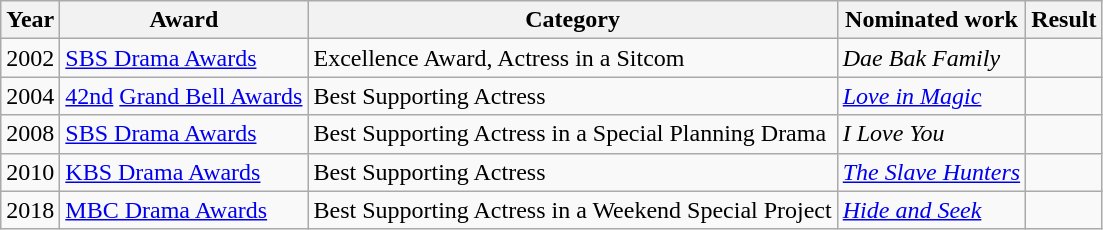<table class="wikitable">
<tr>
<th>Year</th>
<th>Award</th>
<th>Category</th>
<th>Nominated work</th>
<th>Result</th>
</tr>
<tr>
<td>2002</td>
<td><a href='#'>SBS Drama Awards</a></td>
<td>Excellence Award, Actress in a Sitcom</td>
<td><em>Dae Bak Family</em></td>
<td></td>
</tr>
<tr>
<td>2004</td>
<td><a href='#'>42nd</a> <a href='#'>Grand Bell Awards</a></td>
<td>Best Supporting Actress</td>
<td><em><a href='#'>Love in Magic</a></em></td>
<td></td>
</tr>
<tr>
<td>2008</td>
<td><a href='#'>SBS Drama Awards</a></td>
<td>Best Supporting Actress in a Special Planning Drama</td>
<td><em>I Love You</em></td>
<td></td>
</tr>
<tr>
<td>2010</td>
<td><a href='#'>KBS Drama Awards</a></td>
<td>Best Supporting Actress</td>
<td><em><a href='#'>The Slave Hunters</a></em></td>
<td></td>
</tr>
<tr>
<td>2018</td>
<td><a href='#'>MBC Drama Awards</a></td>
<td>Best Supporting Actress in a Weekend Special Project</td>
<td><em><a href='#'>Hide and Seek</a></em></td>
<td></td>
</tr>
</table>
